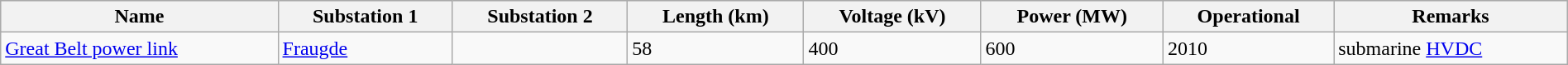<table class="wikitable sortable" width="100%">
<tr bgcolor="#dfdfdf">
<th>Name</th>
<th>Substation 1</th>
<th>Substation 2</th>
<th>Length (km)</th>
<th>Voltage (kV)</th>
<th>Power (MW)</th>
<th>Operational</th>
<th>Remarks</th>
</tr>
<tr>
<td><a href='#'>Great Belt power link</a></td>
<td><a href='#'>Fraugde</a></td>
<td></td>
<td>58</td>
<td>400</td>
<td>600</td>
<td>2010</td>
<td>submarine <a href='#'>HVDC</a></td>
</tr>
</table>
